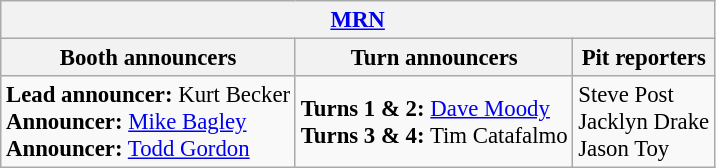<table class="wikitable" style="font-size: 95%">
<tr>
<th colspan="3"><a href='#'>MRN</a></th>
</tr>
<tr>
<th>Booth announcers</th>
<th>Turn announcers</th>
<th>Pit reporters</th>
</tr>
<tr>
<td><strong>Lead announcer:</strong> Kurt Becker<br><strong>Announcer:</strong> <a href='#'>Mike Bagley</a><br><strong>Announcer:</strong> <a href='#'>Todd Gordon</a></td>
<td><strong>Turns 1 & 2:</strong> <a href='#'>Dave Moody</a><br><strong>Turns 3 & 4:</strong> Tim Catafalmo</td>
<td>Steve Post<br>Jacklyn Drake<br>Jason Toy</td>
</tr>
</table>
